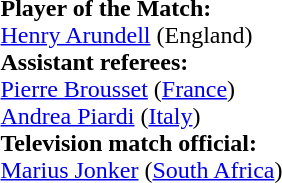<table style="width:100%">
<tr>
<td><br><strong>Player of the Match:</strong>
<br><a href='#'>Henry Arundell</a> (England)<br><strong>Assistant referees:</strong>
<br><a href='#'>Pierre Brousset</a> (<a href='#'>France</a>)
<br><a href='#'>Andrea Piardi</a> (<a href='#'>Italy</a>)
<br><strong>Television match official:</strong>
<br><a href='#'>Marius Jonker</a> (<a href='#'>South Africa</a>)</td>
</tr>
</table>
